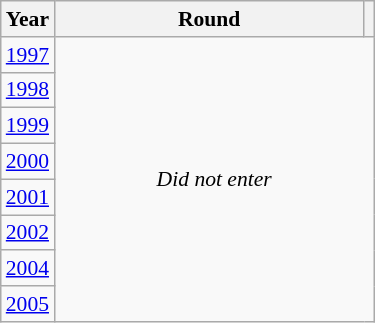<table class="wikitable" style="text-align: center; font-size:90%">
<tr>
<th>Year</th>
<th style="width:200px">Round</th>
<th></th>
</tr>
<tr>
<td><a href='#'>1997</a></td>
<td colspan="2" rowspan="8"><em>Did not enter</em></td>
</tr>
<tr>
<td><a href='#'>1998</a></td>
</tr>
<tr>
<td><a href='#'>1999</a></td>
</tr>
<tr>
<td><a href='#'>2000</a></td>
</tr>
<tr>
<td><a href='#'>2001</a></td>
</tr>
<tr>
<td><a href='#'>2002</a></td>
</tr>
<tr>
<td><a href='#'>2004</a></td>
</tr>
<tr>
<td><a href='#'>2005</a></td>
</tr>
</table>
